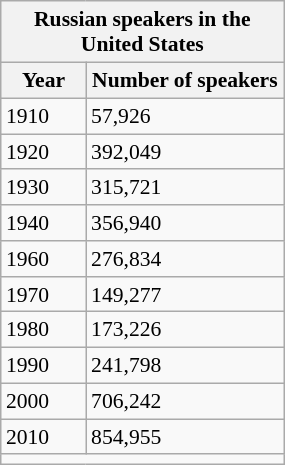<table class="wikitable" style="float:right; font-size:90%;">
<tr>
<th colspan="2">Russian speakers in the United States</th>
</tr>
<tr>
<th style="width: 50px">Year</th>
<th style="width: 125px">Number of speakers</th>
</tr>
<tr>
<td>1910</td>
<td> 57,926</td>
</tr>
<tr>
<td>1920</td>
<td> 392,049</td>
</tr>
<tr>
<td>1930</td>
<td> 315,721</td>
</tr>
<tr>
<td>1940</td>
<td> 356,940</td>
</tr>
<tr>
<td>1960</td>
<td> 276,834</td>
</tr>
<tr>
<td>1970</td>
<td> 149,277</td>
</tr>
<tr>
<td>1980</td>
<td> 173,226</td>
</tr>
<tr>
<td>1990</td>
<td> 241,798</td>
</tr>
<tr>
<td>2000</td>
<td> 706,242</td>
</tr>
<tr>
<td>2010</td>
<td> 854,955</td>
</tr>
<tr>
<td colspan="2"></td>
</tr>
</table>
